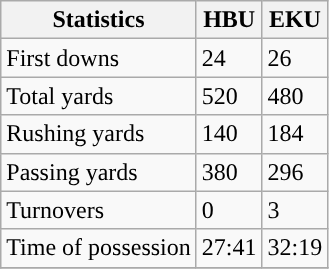<table class="wikitable" style="float: left;">
<tr>
<th>Statistics</th>
<th>HBU</th>
<th>EKU</th>
</tr>
<tr>
<td>First downs</td>
<td>24</td>
<td>26</td>
</tr>
<tr>
<td>Total yards</td>
<td>520</td>
<td>480</td>
</tr>
<tr>
<td>Rushing yards</td>
<td>140</td>
<td>184</td>
</tr>
<tr>
<td>Passing yards</td>
<td>380</td>
<td>296</td>
</tr>
<tr>
<td>Turnovers</td>
<td>0</td>
<td>3</td>
</tr>
<tr>
<td>Time of possession</td>
<td>27:41</td>
<td>32:19</td>
</tr>
<tr>
</tr>
</table>
